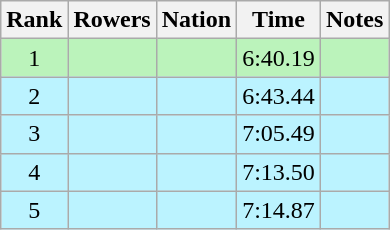<table class="wikitable sortable" style="text-align:center">
<tr>
<th>Rank</th>
<th>Rowers</th>
<th>Nation</th>
<th>Time</th>
<th>Notes</th>
</tr>
<tr bgcolor=bbf3bb>
<td>1</td>
<td align=left data-sort-value="Jonke, Arnold"></td>
<td align=left></td>
<td>6:40.19</td>
<td></td>
</tr>
<tr bgcolor=bbf3ff>
<td>2</td>
<td align=left data-sort-value="Andersson, Per"></td>
<td align=left></td>
<td>6:43.44</td>
<td></td>
</tr>
<tr bgcolor=bbf3ff>
<td>3</td>
<td align=left data-sort-value="Holdo, Max"></td>
<td align=left></td>
<td>7:05.49</td>
<td></td>
</tr>
<tr bgcolor=bbf3ff>
<td>4</td>
<td align=left data-sort-value="Banchev, Ivaylo"></td>
<td align=left></td>
<td>7:13.50</td>
<td></td>
</tr>
<tr bgcolor=bbf3ff>
<td>5</td>
<td align=left></td>
<td align=left></td>
<td>7:14.87</td>
<td></td>
</tr>
</table>
